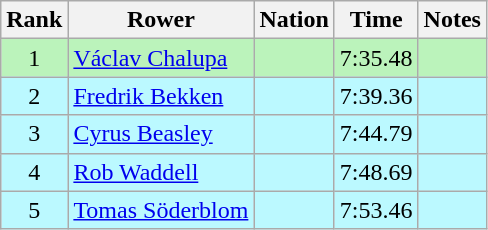<table class="wikitable sortable" style="text-align:center">
<tr>
<th>Rank</th>
<th>Rower</th>
<th>Nation</th>
<th>Time</th>
<th>Notes</th>
</tr>
<tr bgcolor=bbf3bb>
<td>1</td>
<td align=left><a href='#'>Václav Chalupa</a></td>
<td align=left></td>
<td>7:35.48</td>
<td></td>
</tr>
<tr bgcolor=bbf9ff>
<td>2</td>
<td align=left><a href='#'>Fredrik Bekken</a></td>
<td align=left></td>
<td>7:39.36</td>
<td></td>
</tr>
<tr bgcolor=bbf9ff>
<td>3</td>
<td align=left><a href='#'>Cyrus Beasley</a></td>
<td align=left></td>
<td>7:44.79</td>
<td></td>
</tr>
<tr bgcolor=bbf9ff>
<td>4</td>
<td align=left><a href='#'>Rob Waddell</a></td>
<td align=left></td>
<td>7:48.69</td>
<td></td>
</tr>
<tr bgcolor=bbf9ff>
<td>5</td>
<td align=left><a href='#'>Tomas Söderblom</a></td>
<td align=left></td>
<td>7:53.46</td>
<td></td>
</tr>
</table>
